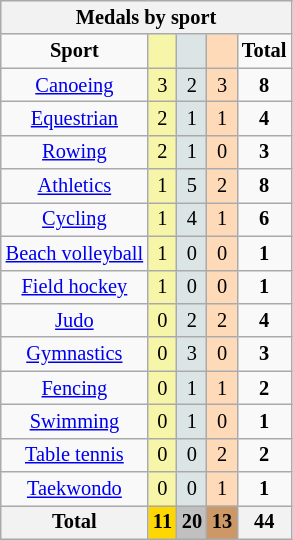<table class="wikitable" style="font-size:85%">
<tr style="background:#efefef;">
<th colspan=5>Medals by sport</th>
</tr>
<tr align=center>
<td><strong>Sport</strong></td>
<td bgcolor=#f7f6a8></td>
<td bgcolor=#dce5e5></td>
<td bgcolor=#ffdab9></td>
<td><strong>Total</strong></td>
</tr>
<tr align=center>
<td><a href='#'>Canoeing</a></td>
<td style="background:#F7F6A8;">3</td>
<td style="background:#DCE5E5;">2</td>
<td style="background:#FFDAB9;">3</td>
<td><strong>8</strong></td>
</tr>
<tr align=center>
<td><a href='#'>Equestrian</a></td>
<td style="background:#F7F6A8;">2</td>
<td style="background:#DCE5E5;">1</td>
<td style="background:#FFDAB9;">1</td>
<td><strong>4</strong></td>
</tr>
<tr align=center>
<td><a href='#'>Rowing</a></td>
<td style="background:#F7F6A8;">2</td>
<td style="background:#DCE5E5;">1</td>
<td style="background:#FFDAB9;">0</td>
<td><strong>3</strong></td>
</tr>
<tr align=center>
<td><a href='#'>Athletics</a></td>
<td style="background:#F7F6A8;">1</td>
<td style="background:#DCE5E5;">5</td>
<td style="background:#FFDAB9;">2</td>
<td><strong>8</strong></td>
</tr>
<tr align=center>
<td><a href='#'>Cycling</a></td>
<td style="background:#F7F6A8;">1</td>
<td style="background:#DCE5E5;">4</td>
<td style="background:#FFDAB9;">1</td>
<td><strong>6</strong></td>
</tr>
<tr align=center>
<td><a href='#'>Beach volleyball</a></td>
<td style="background:#F7F6A8;">1</td>
<td style="background:#DCE5E5;">0</td>
<td style="background:#FFDAB9;">0</td>
<td><strong>1</strong></td>
</tr>
<tr align=center>
<td><a href='#'>Field hockey</a></td>
<td style="background:#F7F6A8;">1</td>
<td style="background:#DCE5E5;">0</td>
<td style="background:#FFDAB9;">0</td>
<td><strong>1</strong></td>
</tr>
<tr align=center>
<td><a href='#'>Judo</a></td>
<td style="background:#F7F6A8;">0</td>
<td style="background:#DCE5E5;">2</td>
<td style="background:#FFDAB9;">2</td>
<td><strong>4</strong></td>
</tr>
<tr align=center>
<td><a href='#'>Gymnastics</a></td>
<td style="background:#F7F6A8;">0</td>
<td style="background:#DCE5E5;">3</td>
<td style="background:#FFDAB9;">0</td>
<td><strong>3</strong></td>
</tr>
<tr align=center>
<td><a href='#'>Fencing</a></td>
<td style="background:#F7F6A8;">0</td>
<td style="background:#DCE5E5;">1</td>
<td style="background:#FFDAB9;">1</td>
<td><strong>2</strong></td>
</tr>
<tr align=center>
<td><a href='#'>Swimming</a></td>
<td style="background:#F7F6A8;">0</td>
<td style="background:#DCE5E5;">1</td>
<td style="background:#FFDAB9;">0</td>
<td><strong>1</strong></td>
</tr>
<tr align=center>
<td><a href='#'>Table tennis</a></td>
<td style="background:#F7F6A8;">0</td>
<td style="background:#DCE5E5;">0</td>
<td style="background:#FFDAB9;">2</td>
<td><strong>2</strong></td>
</tr>
<tr align=center>
<td><a href='#'>Taekwondo</a></td>
<td style="background:#F7F6A8;">0</td>
<td style="background:#DCE5E5;">0</td>
<td style="background:#FFDAB9;">1</td>
<td><strong>1</strong></td>
</tr>
<tr align=center>
<th>Total</th>
<th style="background:gold;">11</th>
<th style="background:silver;">20</th>
<th style="background:#c96;">13</th>
<th>44</th>
</tr>
</table>
